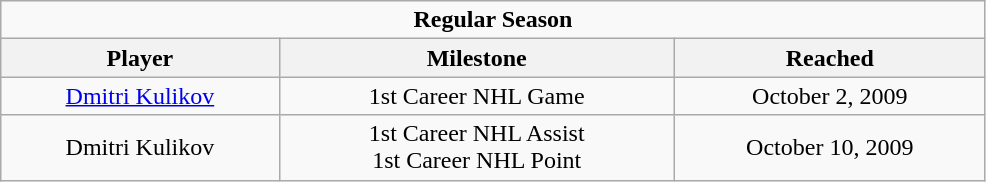<table class="wikitable" width="52%" style="text-align:center">
<tr>
<td colspan="10" align="center"><strong>Regular Season</strong></td>
</tr>
<tr>
<th>Player</th>
<th>Milestone</th>
<th>Reached</th>
</tr>
<tr>
<td><a href='#'>Dmitri Kulikov</a></td>
<td>1st Career NHL Game</td>
<td>October 2, 2009</td>
</tr>
<tr>
<td>Dmitri Kulikov</td>
<td>1st Career NHL Assist<br>1st Career NHL Point</td>
<td>October 10, 2009</td>
</tr>
</table>
